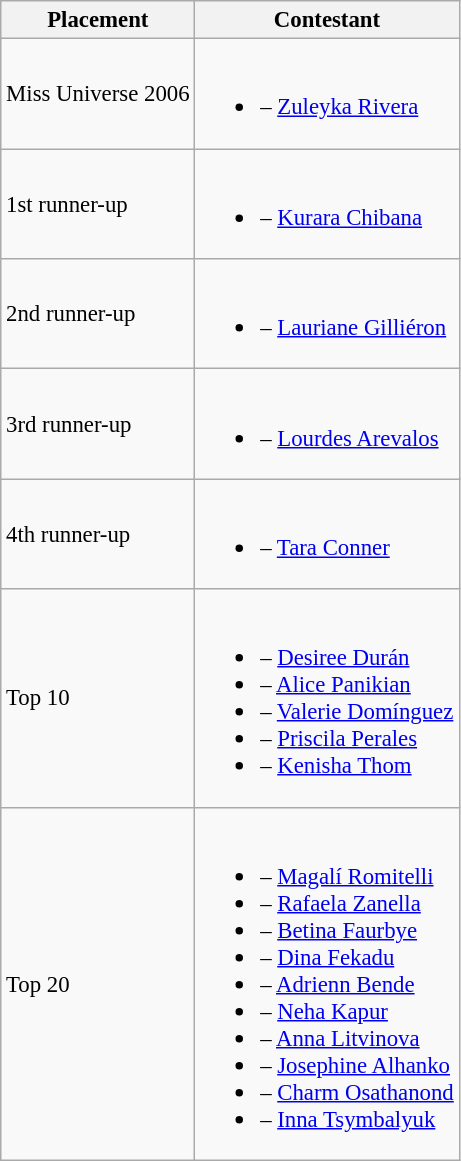<table class="wikitable sortable" style="font-size:95%;">
<tr>
<th>Placement</th>
<th>Contestant</th>
</tr>
<tr>
<td>Miss Universe 2006</td>
<td><br><ul><li> – <a href='#'>Zuleyka Rivera</a></li></ul></td>
</tr>
<tr>
<td>1st runner-up</td>
<td><br><ul><li> – <a href='#'>Kurara Chibana</a></li></ul></td>
</tr>
<tr>
<td>2nd runner-up</td>
<td><br><ul><li> – <a href='#'>Lauriane Gilliéron</a></li></ul></td>
</tr>
<tr>
<td>3rd runner-up</td>
<td><br><ul><li> – <a href='#'>Lourdes Arevalos</a></li></ul></td>
</tr>
<tr>
<td>4th runner-up</td>
<td><br><ul><li> – <a href='#'>Tara Conner</a></li></ul></td>
</tr>
<tr>
<td>Top 10</td>
<td><br><ul><li> – <a href='#'>Desiree Durán</a></li><li> – <a href='#'>Alice Panikian</a></li><li> – <a href='#'>Valerie Domínguez</a></li><li> – <a href='#'>Priscila Perales</a></li><li> – <a href='#'>Kenisha Thom</a></li></ul></td>
</tr>
<tr>
<td>Top 20</td>
<td><br><ul><li> – <a href='#'>Magalí Romitelli</a></li><li> – <a href='#'>Rafaela Zanella</a></li><li> – <a href='#'>Betina Faurbye</a></li><li> – <a href='#'>Dina Fekadu</a></li><li> – <a href='#'>Adrienn Bende</a></li><li> – <a href='#'>Neha Kapur</a></li><li> – <a href='#'>Anna Litvinova</a></li><li> – <a href='#'>Josephine Alhanko</a></li><li> – <a href='#'>Charm Osathanond</a></li><li> – <a href='#'>Inna Tsymbalyuk</a></li></ul></td>
</tr>
</table>
